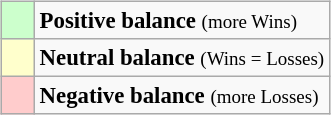<table class="wikitable" style="float:right; font-size:95%">
<tr>
<td style="background:#ccffcc;">    </td>
<td><strong>Positive balance</strong> <small>(more Wins)</small></td>
</tr>
<tr>
<td style="background:#ffffcc;">    </td>
<td><strong>Neutral balance</strong> <small>(Wins = Losses)</small></td>
</tr>
<tr>
<td style="background:#ffcccc;">    </td>
<td><strong>Negative balance</strong> <small>(more Losses)</small></td>
</tr>
</table>
